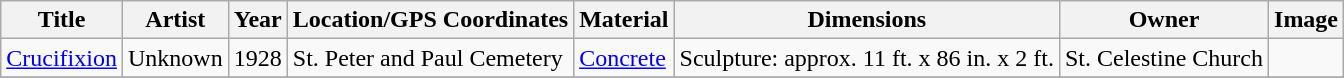<table class="wikitable sortable">
<tr>
<th>Title</th>
<th>Artist</th>
<th>Year</th>
<th>Location/GPS Coordinates</th>
<th>Material</th>
<th>Dimensions</th>
<th>Owner</th>
<th>Image</th>
</tr>
<tr>
<td><a href='#'>Crucifixion</a></td>
<td>Unknown</td>
<td>1928</td>
<td>St. Peter and Paul Cemetery</td>
<td><a href='#'>Concrete</a></td>
<td>Sculpture: approx. 11 ft. x 86 in. x 2 ft.</td>
<td>St. Celestine Church</td>
<td></td>
</tr>
<tr>
</tr>
</table>
